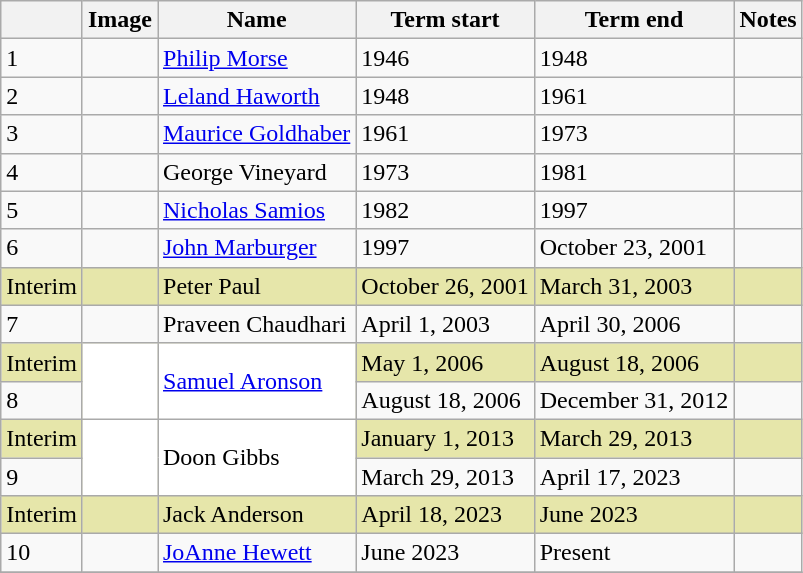<table class="wikitable">
<tr>
<th></th>
<th>Image</th>
<th>Name</th>
<th>Term start</th>
<th>Term end</th>
<th>Notes</th>
</tr>
<tr>
<td>1</td>
<td></td>
<td><a href='#'>Philip Morse</a></td>
<td>1946</td>
<td>1948</td>
<td></td>
</tr>
<tr>
<td>2</td>
<td></td>
<td><a href='#'>Leland Haworth</a></td>
<td>1948</td>
<td>1961</td>
<td></td>
</tr>
<tr>
<td>3</td>
<td></td>
<td><a href='#'>Maurice Goldhaber</a></td>
<td>1961</td>
<td>1973</td>
<td></td>
</tr>
<tr>
<td>4</td>
<td></td>
<td>George Vineyard</td>
<td>1973</td>
<td>1981</td>
<td></td>
</tr>
<tr>
<td>5</td>
<td></td>
<td><a href='#'>Nicholas Samios</a></td>
<td>1982</td>
<td>1997</td>
<td></td>
</tr>
<tr>
<td>6</td>
<td></td>
<td><a href='#'>John Marburger</a></td>
<td>1997</td>
<td>October 23, 2001</td>
<td></td>
</tr>
<tr bgcolor="#e6e6aa">
<td>Interim</td>
<td></td>
<td>Peter Paul</td>
<td>October 26, 2001</td>
<td>March 31, 2003</td>
<td></td>
</tr>
<tr>
<td>7</td>
<td></td>
<td>Praveen Chaudhari</td>
<td>April 1, 2003</td>
<td>April 30, 2006</td>
<td></td>
</tr>
<tr bgcolor="#e6e6aa">
<td>Interim</td>
<td rowspan="2" bgcolor="#ffffff"></td>
<td rowspan="2" bgcolor="#ffffff"><a href='#'>Samuel Aronson</a></td>
<td>May 1, 2006</td>
<td>August 18, 2006</td>
<td></td>
</tr>
<tr>
<td>8</td>
<td>August 18, 2006</td>
<td>December 31, 2012</td>
<td></td>
</tr>
<tr bgcolor="#e6e6aa">
<td>Interim</td>
<td rowspan="2" bgcolor="#ffffff"></td>
<td rowspan="2" bgcolor="#ffffff">Doon Gibbs</td>
<td>January 1, 2013</td>
<td>March 29, 2013</td>
<td></td>
</tr>
<tr>
<td>9</td>
<td>March 29, 2013</td>
<td>April 17, 2023</td>
<td></td>
</tr>
<tr bgcolor="#e6e6aa">
<td>Interim</td>
<td></td>
<td>Jack Anderson</td>
<td>April 18, 2023</td>
<td>June 2023</td>
<td></td>
</tr>
<tr>
<td>10</td>
<td></td>
<td><a href='#'>JoAnne Hewett</a></td>
<td>June 2023</td>
<td>Present</td>
<td></td>
</tr>
<tr>
</tr>
</table>
